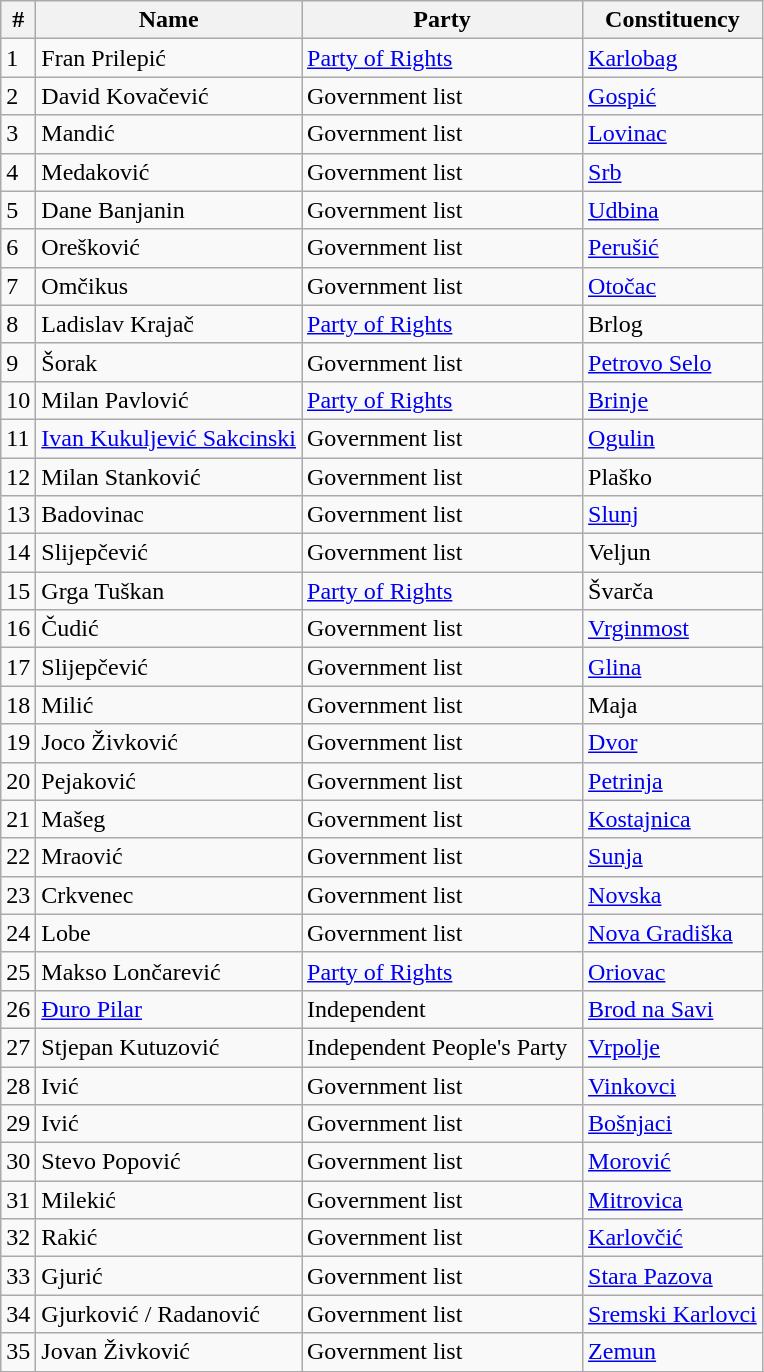<table class="wikitable sortable">
<tr>
<th>#</th>
<th>Name</th>
<th width="180px">Party</th>
<th>Constituency</th>
</tr>
<tr>
<td>1</td>
<td>Fran Prilepić</td>
<td><a href='#'>Party of Rights</a></td>
<td><a href='#'>Karlobag</a></td>
</tr>
<tr>
<td>2</td>
<td>David Kovačević</td>
<td>Government list</td>
<td><a href='#'>Gospić</a></td>
</tr>
<tr>
<td>3</td>
<td>Mandić</td>
<td>Government list</td>
<td><a href='#'>Lovinac</a></td>
</tr>
<tr>
<td>4</td>
<td>Medaković</td>
<td>Government list</td>
<td><a href='#'>Srb</a></td>
</tr>
<tr>
<td>5</td>
<td>Dane Banjanin</td>
<td>Government list</td>
<td><a href='#'>Udbina</a></td>
</tr>
<tr>
<td>6</td>
<td>Orešković</td>
<td>Government list</td>
<td><a href='#'>Perušić</a></td>
</tr>
<tr>
<td>7</td>
<td>Omčikus</td>
<td>Government list</td>
<td><a href='#'>Otočac</a></td>
</tr>
<tr>
<td>8</td>
<td>Ladislav Krajač</td>
<td><a href='#'>Party of Rights</a></td>
<td>Brlog</td>
</tr>
<tr>
<td>9</td>
<td>Šorak</td>
<td>Government list</td>
<td><a href='#'>Petrovo Selo</a></td>
</tr>
<tr>
<td>10</td>
<td>Milan Pavlović</td>
<td><a href='#'>Party of Rights</a></td>
<td><a href='#'>Brinje</a></td>
</tr>
<tr>
<td>11</td>
<td><a href='#'>Ivan Kukuljević Sakcinski</a></td>
<td>Government list</td>
<td><a href='#'>Ogulin</a></td>
</tr>
<tr>
<td>12</td>
<td>Milan Stanković</td>
<td>Government list</td>
<td>Plaško</td>
</tr>
<tr>
<td>13</td>
<td>Badovinac</td>
<td>Government list</td>
<td><a href='#'>Slunj</a></td>
</tr>
<tr>
<td>14</td>
<td>Slijepčević</td>
<td>Government list</td>
<td>Veljun</td>
</tr>
<tr>
<td>15</td>
<td>Grga Tuškan</td>
<td><a href='#'>Party of Rights</a></td>
<td>Švarča</td>
</tr>
<tr>
<td>16</td>
<td>Čudić</td>
<td>Government list</td>
<td><a href='#'>Vrginmost</a></td>
</tr>
<tr>
<td>17</td>
<td>Slijepčević</td>
<td>Government list</td>
<td><a href='#'>Glina</a></td>
</tr>
<tr>
<td>18</td>
<td>Milić</td>
<td>Government list</td>
<td>Maja</td>
</tr>
<tr>
<td>19</td>
<td>Joco Živković</td>
<td>Government list</td>
<td><a href='#'>Dvor</a></td>
</tr>
<tr>
<td>20</td>
<td>Pejaković</td>
<td>Government list</td>
<td><a href='#'>Petrinja</a></td>
</tr>
<tr>
<td>21</td>
<td>Mašeg</td>
<td>Government list</td>
<td><a href='#'>Kostajnica</a></td>
</tr>
<tr>
<td>22</td>
<td>Mraović</td>
<td>Government list</td>
<td><a href='#'>Sunja</a></td>
</tr>
<tr>
<td>23</td>
<td>Crkvenec</td>
<td>Government list</td>
<td><a href='#'>Novska</a></td>
</tr>
<tr>
<td>24</td>
<td>Lobe</td>
<td>Government list</td>
<td><a href='#'>Nova Gradiška</a></td>
</tr>
<tr>
<td>25</td>
<td>Makso Lončarević</td>
<td><a href='#'>Party of Rights</a></td>
<td><a href='#'>Oriovac</a></td>
</tr>
<tr>
<td>26</td>
<td><a href='#'>Đuro Pilar</a></td>
<td>Independent</td>
<td><a href='#'>Brod na Savi</a></td>
</tr>
<tr>
<td>27</td>
<td>Stjepan Kutuzović</td>
<td>Independent People's Party</td>
<td><a href='#'>Vrpolje</a></td>
</tr>
<tr>
<td>28</td>
<td>Ivić</td>
<td>Government list</td>
<td><a href='#'>Vinkovci</a></td>
</tr>
<tr>
<td>29</td>
<td>Ivić</td>
<td>Government list</td>
<td><a href='#'>Bošnjaci</a></td>
</tr>
<tr>
<td>30</td>
<td>Stevo Popović</td>
<td>Government list</td>
<td><a href='#'>Morović</a></td>
</tr>
<tr>
<td>31</td>
<td>Milekić</td>
<td>Government list</td>
<td><a href='#'>Mitrovica</a></td>
</tr>
<tr>
<td>32</td>
<td>Rakić</td>
<td>Government list</td>
<td><a href='#'>Karlovčić</a></td>
</tr>
<tr>
<td>33</td>
<td>Gjurić</td>
<td>Government list</td>
<td><a href='#'>Stara Pazova</a></td>
</tr>
<tr>
<td>34</td>
<td>Gjurković / Radanović</td>
<td>Government list</td>
<td><a href='#'>Sremski Karlovci</a></td>
</tr>
<tr>
<td>35</td>
<td>Jovan Živković</td>
<td>Government list</td>
<td><a href='#'>Zemun</a></td>
</tr>
<tr>
</tr>
</table>
